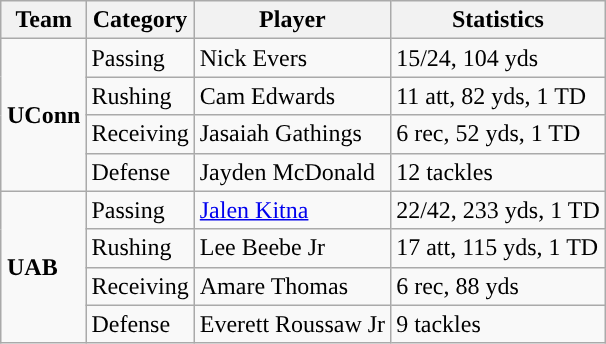<table class="wikitable" style="float: right;">
<tr>
<th>Team</th>
<th>Category</th>
<th>Player</th>
<th>Statistics</th>
</tr>
<tr>
<td rowspan=4><strong>UConn</strong></td>
<td>Passing</td>
<td>Nick Evers</td>
<td>15/24, 104 yds</td>
</tr>
<tr>
<td>Rushing</td>
<td>Cam Edwards</td>
<td>11 att, 82 yds, 1 TD</td>
</tr>
<tr>
<td>Receiving</td>
<td>Jasaiah Gathings</td>
<td>6 rec, 52 yds, 1 TD</td>
</tr>
<tr>
<td>Defense</td>
<td>Jayden McDonald</td>
<td>12 tackles</td>
</tr>
<tr>
<td rowspan=4><strong>UAB</strong></td>
<td>Passing</td>
<td><a href='#'>Jalen Kitna</a></td>
<td>22/42, 233 yds, 1 TD</td>
</tr>
<tr>
<td>Rushing</td>
<td>Lee Beebe Jr</td>
<td>17 att, 115 yds, 1 TD</td>
</tr>
<tr>
<td>Receiving</td>
<td>Amare Thomas</td>
<td>6 rec, 88 yds</td>
</tr>
<tr>
<td>Defense</td>
<td>Everett Roussaw Jr</td>
<td>9 tackles</td>
</tr>
</table>
